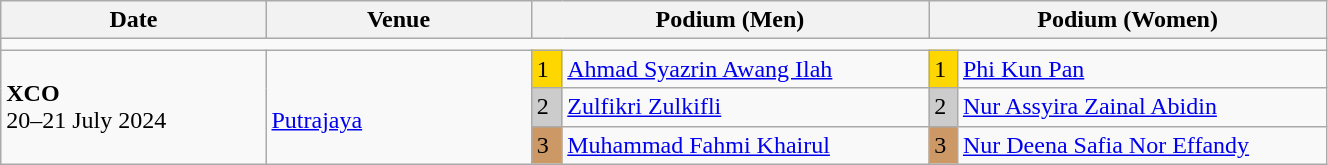<table class="wikitable" width=70%>
<tr>
<th>Date</th>
<th width=20%>Venue</th>
<th colspan=2 width=30%>Podium (Men)</th>
<th colspan=2 width=30%>Podium (Women)</th>
</tr>
<tr>
<td colspan=6></td>
</tr>
<tr>
<td rowspan=3><strong>XCO</strong> <br> 20–21 July 2024</td>
<td rowspan=3><br><a href='#'>Putrajaya</a></td>
<td bgcolor=FFD700>1</td>
<td><a href='#'>Ahmad Syazrin Awang Ilah</a></td>
<td bgcolor=FFD700>1</td>
<td><a href='#'>Phi Kun Pan</a></td>
</tr>
<tr>
<td bgcolor=CCCCCC>2</td>
<td><a href='#'>Zulfikri Zulkifli</a></td>
<td bgcolor=CCCCCC>2</td>
<td><a href='#'>Nur Assyira Zainal Abidin</a></td>
</tr>
<tr>
<td bgcolor=CC9966>3</td>
<td><a href='#'>Muhammad Fahmi Khairul</a></td>
<td bgcolor=CC9966>3</td>
<td><a href='#'>Nur Deena Safia Nor Effandy</a></td>
</tr>
</table>
